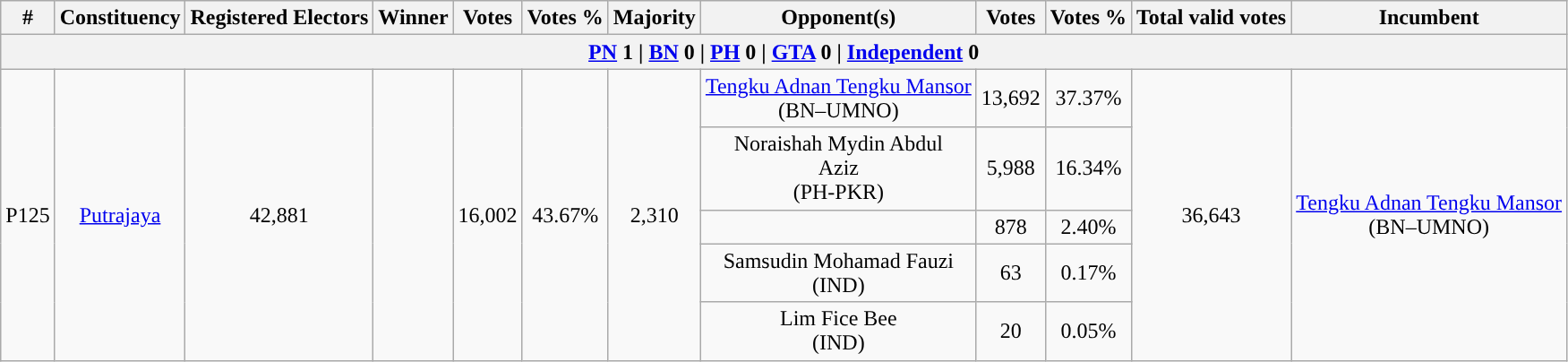<table class="wikitable sortable" style">
<tr>
<th>#</th>
<th>Constituency</th>
<th>Registered Electors</th>
<th>Winner</th>
<th>Votes</th>
<th>Votes %</th>
<th>Majority</th>
<th>Opponent(s)</th>
<th>Votes</th>
<th>Votes %</th>
<th>Total valid votes</th>
<th>Incumbent</th>
</tr>
<tr>
<th colspan="13"><a href='#'>PN</a> <strong>1</strong>  |  <a href='#'>BN</a> <strong>0</strong>  | <a href='#'>PH</a> <strong>0</strong> |  <a href='#'>GTA</a> <strong>0</strong> | <a href='#'>Independent</a> <strong>0</strong></th>
</tr>
<tr align="center">
<td rowspan=5>P125</td>
<td rowspan=5><a href='#'>Putrajaya</a></td>
<td rowspan=5>42,881</td>
<td rowspan=5><br></td>
<td rowspan=5>16,002</td>
<td rowspan=5>43.67%</td>
<td rowspan=5>2,310</td>
<td><a href='#'>Tengku Adnan Tengku Mansor</a><br>(BN–UMNO)</td>
<td>13,692</td>
<td>37.37%</td>
<td rowspan=5>36,643</td>
<td rowspan=5><a href='#'>Tengku Adnan Tengku Mansor</a><br>(BN–UMNO)</td>
</tr>
<tr align="center">
<td>Noraishah Mydin Abdul <br> Aziz<br>(PH-PKR)</td>
<td>5,988</td>
<td>16.34%</td>
</tr>
<tr align="center">
<td></td>
<td>878</td>
<td>2.40%</td>
</tr>
<tr align="center">
<td>Samsudin Mohamad Fauzi<br>(IND)</td>
<td>63</td>
<td>0.17%</td>
</tr>
<tr align="center">
<td>Lim Fice Bee<br>(IND)</td>
<td>20</td>
<td>0.05%</td>
</tr>
</table>
